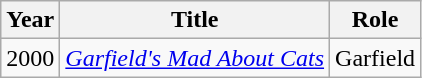<table class="wikitable sortable">
<tr>
<th>Year</th>
<th>Title</th>
<th class="unsortable">Role</th>
</tr>
<tr>
<td>2000</td>
<td><em><a href='#'>Garfield's Mad About Cats</a></em></td>
<td>Garfield</td>
</tr>
</table>
